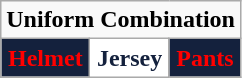<table class="wikitable"  style="display: inline-table;">
<tr>
<td align="center" Colspan="3"><strong>Uniform Combination</strong></td>
</tr>
<tr align="center">
<td style="background:#14213D; color:red"><strong>Helmet</strong></td>
<td style="background:white; color:#14213D"><strong>Jersey</strong></td>
<td style="background:#14213D; color:red"><strong>Pants</strong></td>
</tr>
</table>
